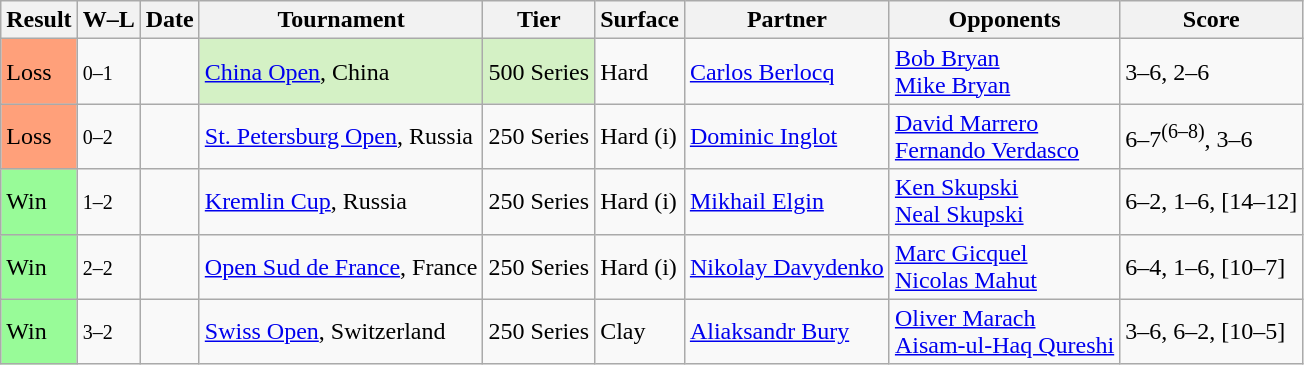<table class="sortable wikitable">
<tr>
<th>Result</th>
<th class="unsortable">W–L</th>
<th>Date</th>
<th>Tournament</th>
<th>Tier</th>
<th>Surface</th>
<th>Partner</th>
<th>Opponents</th>
<th class="unsortable">Score</th>
</tr>
<tr>
<td bgcolor=FFA07A>Loss</td>
<td><small>0–1</small></td>
<td><a href='#'></a></td>
<td style="background:#D4F1C5;"><a href='#'>China Open</a>, China</td>
<td style="background:#D4F1C5;">500 Series</td>
<td>Hard</td>
<td> <a href='#'>Carlos Berlocq</a></td>
<td> <a href='#'>Bob Bryan</a><br> <a href='#'>Mike Bryan</a></td>
<td>3–6, 2–6</td>
</tr>
<tr>
<td bgcolor=FFA07A>Loss</td>
<td><small>0–2</small></td>
<td><a href='#'></a></td>
<td><a href='#'>St. Petersburg Open</a>, Russia</td>
<td>250 Series</td>
<td>Hard (i)</td>
<td> <a href='#'>Dominic Inglot</a></td>
<td> <a href='#'>David Marrero</a><br> <a href='#'>Fernando Verdasco</a></td>
<td>6–7<sup>(6–8)</sup>, 3–6</td>
</tr>
<tr>
<td bgcolor=98FB98>Win</td>
<td><small>1–2</small></td>
<td><a href='#'></a></td>
<td><a href='#'>Kremlin Cup</a>, Russia</td>
<td>250 Series</td>
<td>Hard (i)</td>
<td> <a href='#'>Mikhail Elgin</a></td>
<td> <a href='#'>Ken Skupski</a><br> <a href='#'>Neal Skupski</a></td>
<td>6–2, 1–6, [14–12]</td>
</tr>
<tr>
<td bgcolor=98FB98>Win</td>
<td><small>2–2</small></td>
<td><a href='#'></a></td>
<td><a href='#'>Open Sud de France</a>, France</td>
<td>250 Series</td>
<td>Hard (i)</td>
<td> <a href='#'>Nikolay Davydenko</a></td>
<td> <a href='#'>Marc Gicquel</a><br> <a href='#'>Nicolas Mahut</a></td>
<td>6–4, 1–6, [10–7]</td>
</tr>
<tr>
<td bgcolor=98FB98>Win</td>
<td><small>3–2</small></td>
<td><a href='#'></a></td>
<td><a href='#'>Swiss Open</a>, Switzerland</td>
<td>250 Series</td>
<td>Clay</td>
<td> <a href='#'>Aliaksandr Bury</a></td>
<td> <a href='#'>Oliver Marach</a><br> <a href='#'>Aisam-ul-Haq Qureshi</a></td>
<td>3–6, 6–2, [10–5]</td>
</tr>
</table>
